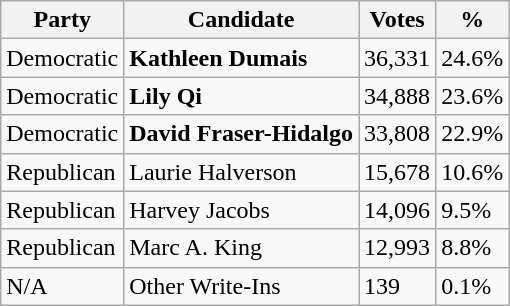<table class="wikitable">
<tr>
<th>Party</th>
<th>Candidate</th>
<th>Votes</th>
<th>%</th>
</tr>
<tr>
<td>Democratic</td>
<td><strong>Kathleen Dumais</strong></td>
<td>36,331</td>
<td>24.6%</td>
</tr>
<tr>
<td>Democratic</td>
<td><strong>Lily Qi</strong></td>
<td>34,888</td>
<td>23.6%</td>
</tr>
<tr>
<td>Democratic</td>
<td><strong>David Fraser-Hidalgo</strong></td>
<td>33,808</td>
<td>22.9%</td>
</tr>
<tr>
<td>Republican</td>
<td>Laurie Halverson</td>
<td>15,678</td>
<td>10.6%</td>
</tr>
<tr>
<td>Republican</td>
<td>Harvey Jacobs</td>
<td>14,096</td>
<td>9.5%</td>
</tr>
<tr>
<td>Republican</td>
<td>Marc A. King</td>
<td>12,993</td>
<td>8.8%</td>
</tr>
<tr>
<td>N/A</td>
<td>Other Write-Ins</td>
<td>139</td>
<td>0.1%</td>
</tr>
</table>
